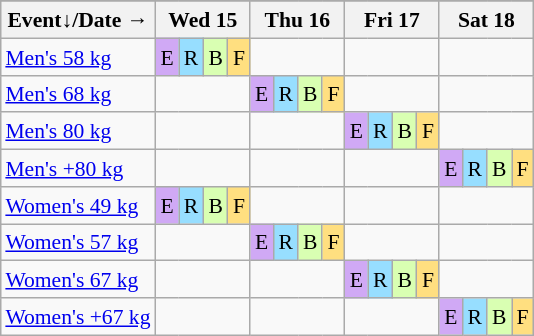<table class="wikitable" style="margin:0.5em auto; font-size:90%; line-height:1.25em;">
<tr>
</tr>
<tr style="text-align:center;">
<th>Event↓/Date →</th>
<th colspan="4">Wed 15</th>
<th colspan="4">Thu 16</th>
<th colspan="4">Fri 17</th>
<th colspan="4">Sat 18</th>
</tr>
<tr style="text-align:center;">
<td style="text-align:left;"><a href='#'>Men's 58 kg</a></td>
<td style="background-color:#D0A9F5;">E</td>
<td style="background-color:#97DEFF;">R</td>
<td style="background-color:#D9FFB2;">B</td>
<td style="background-color:#FFDF80;">F</td>
<td colspan="4"></td>
<td colspan="4"></td>
<td colspan="4"></td>
</tr>
<tr style="text-align:center;">
<td style="text-align:left;"><a href='#'>Men's 68 kg</a></td>
<td colspan="4"></td>
<td style="background-color:#D0A9F5;">E</td>
<td style="background-color:#97DEFF;">R</td>
<td style="background-color:#D9FFB2;">B</td>
<td style="background-color:#FFDF80;">F</td>
<td colspan="4"></td>
<td colspan="4"></td>
</tr>
<tr style="text-align:center;">
<td style="text-align:left;"><a href='#'>Men's 80 kg</a></td>
<td colspan="4"></td>
<td colspan="4"></td>
<td style="background-color:#D0A9F5;">E</td>
<td style="background-color:#97DEFF;">R</td>
<td style="background-color:#D9FFB2;">B</td>
<td style="background-color:#FFDF80;">F</td>
<td colspan="4"></td>
</tr>
<tr style="text-align:center;">
<td style="text-align:left;"><a href='#'>Men's +80 kg</a></td>
<td colspan="4"></td>
<td colspan="4"></td>
<td colspan="4"></td>
<td style="background-color:#D0A9F5;">E</td>
<td style="background-color:#97DEFF;">R</td>
<td style="background-color:#D9FFB2;">B</td>
<td style="background-color:#FFDF80;">F</td>
</tr>
<tr style="text-align:center;">
<td style="text-align:left;"><a href='#'>Women's 49 kg</a></td>
<td style="background-color:#D0A9F5;">E</td>
<td style="background-color:#97DEFF;">R</td>
<td style="background-color:#D9FFB2;">B</td>
<td style="background-color:#FFDF80;">F</td>
<td colspan="4"></td>
<td colspan="4"></td>
<td colspan="4"></td>
</tr>
<tr style="text-align:center;">
<td style="text-align:left;"><a href='#'>Women's 57 kg</a></td>
<td colspan="4"></td>
<td style="background-color:#D0A9F5;">E</td>
<td style="background-color:#97DEFF;">R</td>
<td style="background-color:#D9FFB2;">B</td>
<td style="background-color:#FFDF80;">F</td>
<td colspan="4"></td>
<td colspan="4"></td>
</tr>
<tr style="text-align:center;">
<td style="text-align:left;"><a href='#'>Women's 67 kg</a></td>
<td colspan="4"></td>
<td colspan="4"></td>
<td style="background-color:#D0A9F5;">E</td>
<td style="background-color:#97DEFF;">R</td>
<td style="background-color:#D9FFB2;">B</td>
<td style="background-color:#FFDF80;">F</td>
<td colspan="4"></td>
</tr>
<tr style="text-align:center;">
<td style="text-align:left;"><a href='#'>Women's +67 kg</a></td>
<td colspan="4"></td>
<td colspan="4"></td>
<td colspan="4"></td>
<td style="background-color:#D0A9F5;">E</td>
<td style="background-color:#97DEFF;">R</td>
<td style="background-color:#D9FFB2;">B</td>
<td style="background-color:#FFDF80;">F</td>
</tr>
</table>
